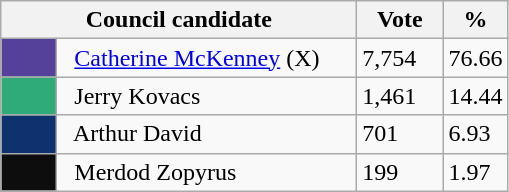<table class="wikitable">
<tr>
<th bgcolor="#DDDDFF" width="230px" colspan="2">Council candidate</th>
<th bgcolor="#DDDDFF" width="50px">Vote</th>
<th bgcolor="#DDDDFF" width="30px">%</th>
</tr>
<tr>
<td bgcolor=#56419A width="30px"> </td>
<td>  <a href='#'>Catherine McKenney</a> (X)</td>
<td>7,754</td>
<td>76.66</td>
</tr>
<tr>
<td bgcolor=#2EAB78 width="30px"> </td>
<td>  Jerry Kovacs</td>
<td>1,461</td>
<td>14.44</td>
</tr>
<tr>
<td bgcolor=#0D326E width="30px"> </td>
<td>  Arthur David</td>
<td>701</td>
<td>6.93</td>
</tr>
<tr>
<td bgcolor=#0D0D0D width="30px"> </td>
<td>  Merdod Zopyrus</td>
<td>199</td>
<td>1.97</td>
</tr>
</table>
